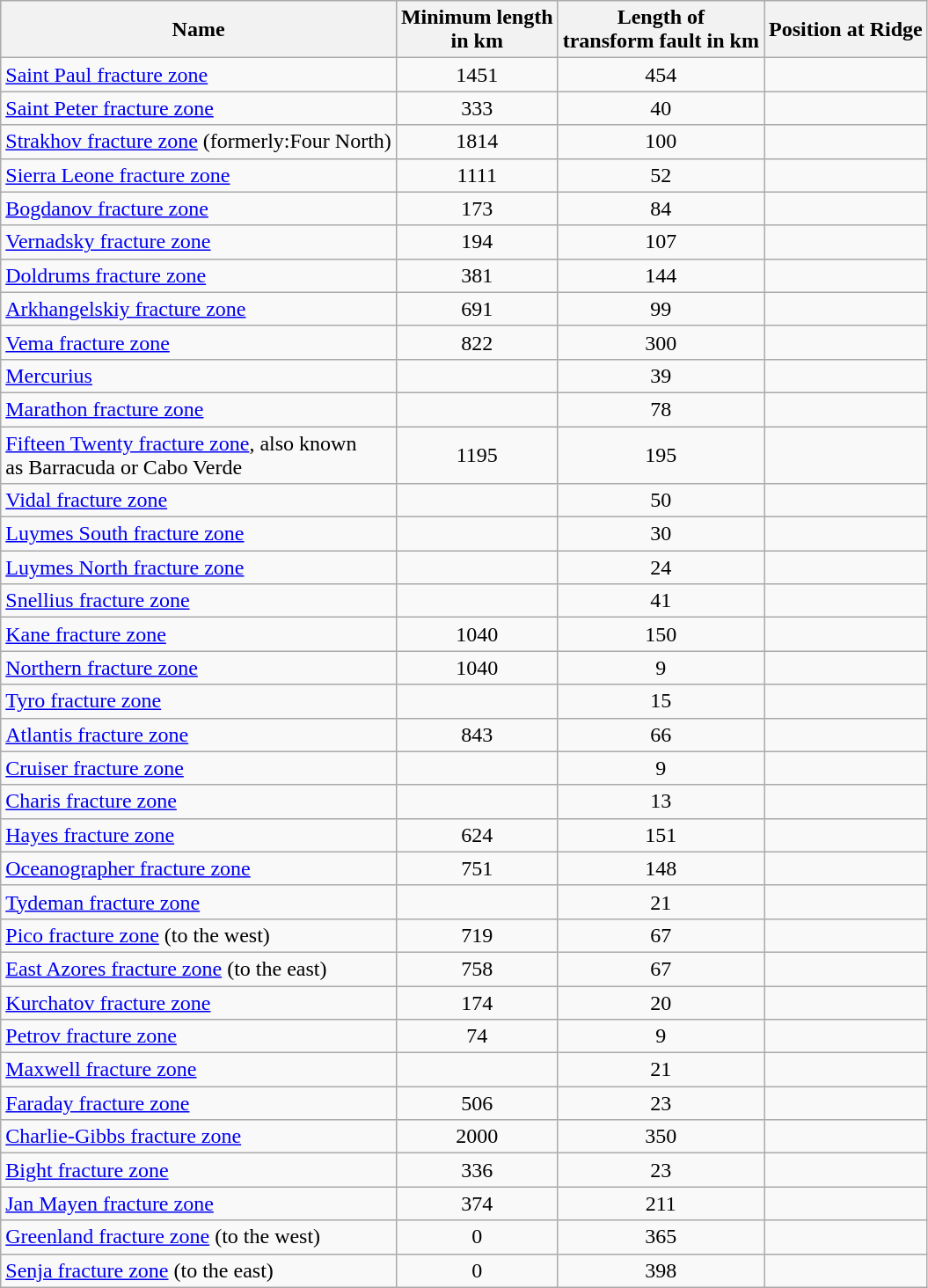<table class="wikitable sortable" style="margin-right:0">
<tr>
<th>Name</th>
<th>Minimum length<br>in km</th>
<th>Length of<br>transform fault in km</th>
<th>Position at Ridge</th>
</tr>
<tr>
<td><a href='#'>Saint Paul fracture zone</a></td>
<td align=center>1451</td>
<td align=center>454</td>
<td></td>
</tr>
<tr>
<td><a href='#'>Saint Peter fracture zone</a></td>
<td align=center>333</td>
<td align=center>40</td>
<td></td>
</tr>
<tr>
<td><a href='#'>Strakhov fracture zone</a> (formerly:Four North)</td>
<td align=center>1814</td>
<td align=center>100</td>
<td></td>
</tr>
<tr>
<td><a href='#'>Sierra Leone fracture zone</a></td>
<td align=center>1111</td>
<td align=center>52</td>
<td></td>
</tr>
<tr>
<td><a href='#'>Bogdanov fracture zone</a></td>
<td align=center>173</td>
<td align=center>84</td>
<td></td>
</tr>
<tr>
<td><a href='#'>Vernadsky fracture zone</a></td>
<td align=center>194</td>
<td align=center>107</td>
<td></td>
</tr>
<tr>
<td><a href='#'>Doldrums fracture zone</a></td>
<td align=center>381</td>
<td align=center>144</td>
<td></td>
</tr>
<tr>
<td><a href='#'>Arkhangelskiy fracture zone</a></td>
<td align=center>691</td>
<td align=center>99</td>
<td></td>
</tr>
<tr>
<td><a href='#'>Vema fracture zone</a></td>
<td align=center>822</td>
<td align=center>300</td>
<td></td>
</tr>
<tr>
<td><a href='#'>Mercurius</a></td>
<td></td>
<td align=center>39</td>
<td></td>
</tr>
<tr>
<td><a href='#'>Marathon fracture zone</a></td>
<td></td>
<td align=center>78</td>
<td></td>
</tr>
<tr>
<td><a href='#'>Fifteen Twenty fracture zone</a>, also known<br>as Barracuda or Cabo Verde</td>
<td align=center>1195</td>
<td align=center>195</td>
<td></td>
</tr>
<tr>
<td><a href='#'>Vidal fracture zone</a></td>
<td></td>
<td align=center>50</td>
<td></td>
</tr>
<tr>
<td><a href='#'>Luymes South fracture zone</a></td>
<td></td>
<td align=center>30</td>
<td></td>
</tr>
<tr>
<td><a href='#'>Luymes North fracture zone</a></td>
<td></td>
<td align=center>24</td>
<td></td>
</tr>
<tr>
<td><a href='#'>Snellius fracture zone</a></td>
<td></td>
<td align=center>41</td>
<td></td>
</tr>
<tr>
<td><a href='#'>Kane fracture zone</a></td>
<td align=center>1040</td>
<td align=center>150</td>
<td></td>
</tr>
<tr>
<td><a href='#'>Northern fracture zone</a></td>
<td align=center>1040</td>
<td align=center>9</td>
<td></td>
</tr>
<tr>
<td><a href='#'>Tyro fracture zone</a></td>
<td></td>
<td align=center>15</td>
<td></td>
</tr>
<tr>
<td><a href='#'>Atlantis fracture zone</a></td>
<td align=center>843</td>
<td align=center>66</td>
<td></td>
</tr>
<tr>
<td><a href='#'>Cruiser fracture zone</a></td>
<td></td>
<td align=center>9</td>
<td></td>
</tr>
<tr>
<td><a href='#'>Charis fracture zone</a></td>
<td></td>
<td align=center>13</td>
<td></td>
</tr>
<tr>
<td><a href='#'>Hayes fracture zone</a></td>
<td align=center>624</td>
<td align=center>151</td>
<td></td>
</tr>
<tr>
<td><a href='#'>Oceanographer fracture zone</a></td>
<td align=center>751</td>
<td align=center>148</td>
<td></td>
</tr>
<tr>
<td><a href='#'>Tydeman fracture zone</a></td>
<td></td>
<td align=center>21</td>
<td></td>
</tr>
<tr>
<td><a href='#'>Pico fracture zone</a> (to the west)</td>
<td align=center>719</td>
<td align=center>67</td>
<td></td>
</tr>
<tr>
<td><a href='#'>East Azores fracture zone</a> (to the east)</td>
<td align=center>758</td>
<td align=center>67</td>
<td></td>
</tr>
<tr>
<td><a href='#'>Kurchatov fracture zone</a></td>
<td align=center>174</td>
<td align=center>20</td>
<td></td>
</tr>
<tr>
<td><a href='#'>Petrov fracture zone</a></td>
<td align=center>74</td>
<td align=center>9</td>
<td></td>
</tr>
<tr>
<td><a href='#'>Maxwell fracture zone</a></td>
<td></td>
<td align=center>21</td>
<td></td>
</tr>
<tr>
<td><a href='#'>Faraday fracture zone</a></td>
<td align=center>506</td>
<td align=center>23</td>
<td></td>
</tr>
<tr>
<td><a href='#'>Charlie-Gibbs fracture zone</a></td>
<td align=center>2000</td>
<td align=center>350</td>
<td></td>
</tr>
<tr>
<td><a href='#'>Bight fracture zone</a></td>
<td align=center>336</td>
<td align=center>23</td>
<td></td>
</tr>
<tr>
<td><a href='#'>Jan Mayen fracture zone</a></td>
<td align=center>374</td>
<td align=center>211</td>
<td></td>
</tr>
<tr>
<td><a href='#'>Greenland fracture zone</a> (to the west)</td>
<td align=center>0</td>
<td align=center>365</td>
<td></td>
</tr>
<tr>
<td><a href='#'>Senja fracture zone</a> (to the east)</td>
<td align=center>0</td>
<td align=center>398</td>
<td></td>
</tr>
</table>
